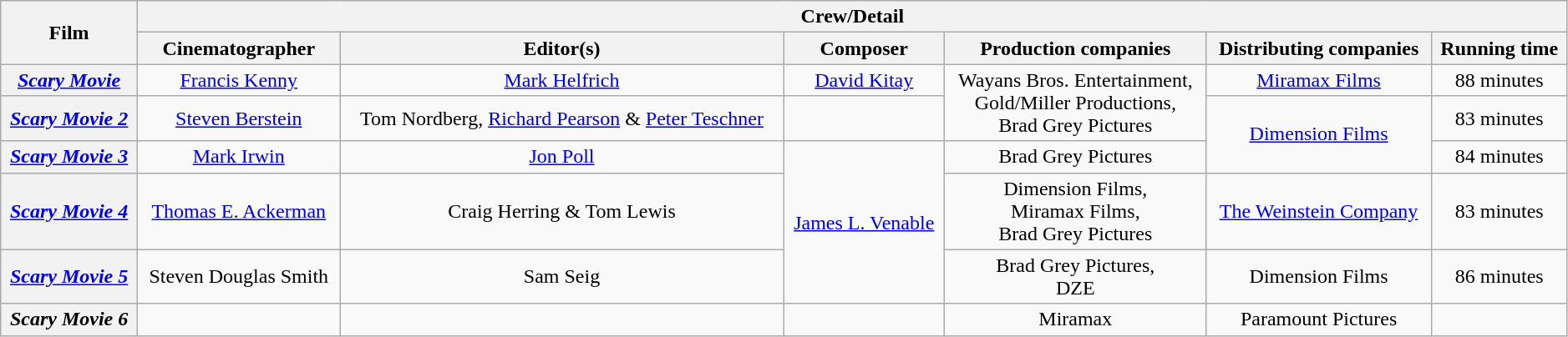<table class="wikitable sortable" style="text-align:center; width:99%;">
<tr>
<th rowspan="2">Film</th>
<th colspan="7">Crew/Detail</th>
</tr>
<tr>
<th style="text-align:center;">Cinematographer</th>
<th style="text-align:center;">Editor(s)</th>
<th style="text-align:center;">Composer</th>
<th style="text-align:center;">Production companies</th>
<th style="text-align:center;">Distributing companies</th>
<th style="text-align:center;">Running time</th>
</tr>
<tr>
<th><em><a href='#'>Scary Movie</a></em></th>
<td><a href='#'>Francis Kenny</a></td>
<td><a href='#'>Mark Helfrich</a></td>
<td><a href='#'>David Kitay</a></td>
<td rowspan="2">Wayans Bros. Entertainment,<br>Gold/Miller Productions,<br>Brad Grey Pictures</td>
<td><a href='#'>Miramax Films</a></td>
<td>88 minutes</td>
</tr>
<tr>
<th><em><a href='#'>Scary Movie 2</a></em></th>
<td><a href='#'>Steven Berstein</a></td>
<td>Tom Nordberg, <a href='#'>Richard Pearson</a> & <a href='#'>Peter Teschner</a></td>
<td></td>
<td rowspan="2"><a href='#'>Dimension Films</a></td>
<td>83 minutes</td>
</tr>
<tr>
<th><em><a href='#'>Scary Movie 3</a></em></th>
<td><a href='#'>Mark Irwin</a></td>
<td><a href='#'>Jon Poll</a></td>
<td rowspan="3"><a href='#'>James L. Venable</a></td>
<td>Brad Grey Pictures</td>
<td>84 minutes</td>
</tr>
<tr>
<th><em><a href='#'>Scary Movie 4</a></em></th>
<td><a href='#'>Thomas E. Ackerman</a></td>
<td>Craig Herring & Tom Lewis</td>
<td>Dimension Films,<br>Miramax Films,<br>Brad Grey Pictures</td>
<td><a href='#'>The Weinstein Company</a></td>
<td>83 minutes</td>
</tr>
<tr>
<th><em><a href='#'>Scary Movie 5</a></em></th>
<td>Steven Douglas Smith</td>
<td>Sam Seig</td>
<td>Brad Grey Pictures,<br>DZE</td>
<td>Dimension Films</td>
<td>86 minutes</td>
</tr>
<tr>
<th><em>Scary Movie 6</em></th>
<td></td>
<td></td>
<td></td>
<td>Miramax</td>
<td>Paramount Pictures</td>
<td></td>
</tr>
</table>
